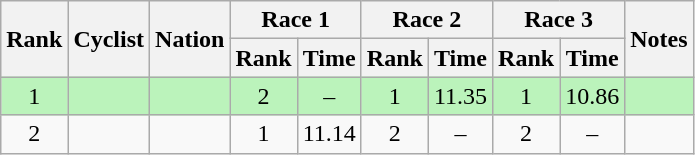<table class="wikitable sortable" style="text-align:center">
<tr>
<th rowspan=2>Rank</th>
<th rowspan=2>Cyclist</th>
<th rowspan=2>Nation</th>
<th colspan=2>Race 1</th>
<th colspan=2>Race 2</th>
<th colspan=2>Race 3</th>
<th rowspan=2>Notes</th>
</tr>
<tr>
<th>Rank</th>
<th>Time</th>
<th>Rank</th>
<th>Time</th>
<th>Rank</th>
<th>Time</th>
</tr>
<tr bgcolor=bbf3bb>
<td>1</td>
<td align=left></td>
<td align=left></td>
<td>2</td>
<td>–</td>
<td>1</td>
<td>11.35</td>
<td>1</td>
<td>10.86</td>
<td></td>
</tr>
<tr>
<td>2</td>
<td align=left></td>
<td align=left></td>
<td>1</td>
<td>11.14</td>
<td>2</td>
<td>–</td>
<td>2</td>
<td>–</td>
<td></td>
</tr>
</table>
